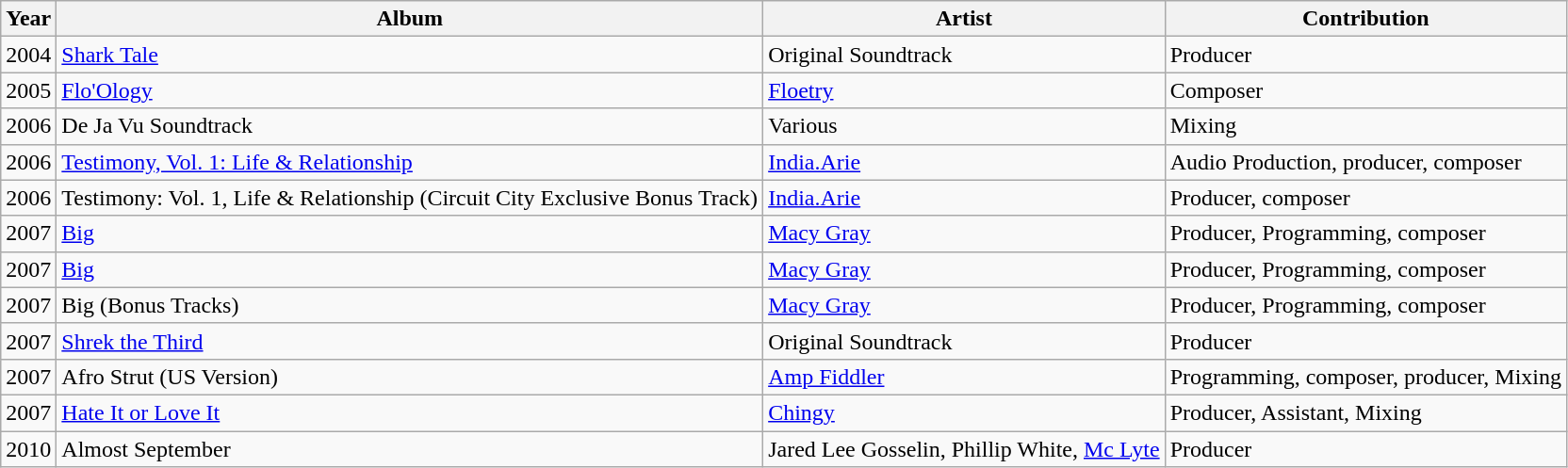<table class="wikitable">
<tr>
<th>Year</th>
<th>Album</th>
<th>Artist</th>
<th>Contribution</th>
</tr>
<tr>
<td>2004</td>
<td><a href='#'>Shark Tale</a></td>
<td>Original Soundtrack</td>
<td>Producer</td>
</tr>
<tr>
<td>2005</td>
<td><a href='#'>Flo'Ology</a></td>
<td><a href='#'>Floetry</a></td>
<td>Composer</td>
</tr>
<tr>
<td>2006</td>
<td>De Ja Vu Soundtrack</td>
<td>Various</td>
<td>Mixing</td>
</tr>
<tr>
<td>2006</td>
<td><a href='#'>Testimony, Vol. 1: Life & Relationship</a></td>
<td><a href='#'>India.Arie</a></td>
<td>Audio Production, producer, composer</td>
</tr>
<tr>
<td>2006</td>
<td>Testimony: Vol. 1, Life & Relationship (Circuit City Exclusive Bonus Track)</td>
<td><a href='#'>India.Arie</a></td>
<td>Producer, composer</td>
</tr>
<tr>
<td>2007</td>
<td><a href='#'>Big</a></td>
<td><a href='#'>Macy Gray</a></td>
<td>Producer, Programming, composer</td>
</tr>
<tr>
<td>2007</td>
<td><a href='#'>Big</a></td>
<td><a href='#'>Macy Gray</a></td>
<td>Producer, Programming, composer</td>
</tr>
<tr>
<td>2007</td>
<td>Big (Bonus Tracks)</td>
<td><a href='#'>Macy Gray</a></td>
<td>Producer, Programming, composer</td>
</tr>
<tr>
<td>2007</td>
<td><a href='#'>Shrek the Third</a></td>
<td>Original Soundtrack</td>
<td>Producer</td>
</tr>
<tr>
<td>2007</td>
<td>Afro Strut (US Version)</td>
<td><a href='#'>Amp Fiddler</a></td>
<td>Programming, composer, producer, Mixing</td>
</tr>
<tr>
<td>2007</td>
<td><a href='#'>Hate It or Love It</a></td>
<td><a href='#'>Chingy</a></td>
<td>Producer, Assistant, Mixing</td>
</tr>
<tr>
<td>2010</td>
<td>Almost September</td>
<td>Jared Lee Gosselin, Phillip White, <a href='#'>Mc Lyte</a></td>
<td>Producer</td>
</tr>
</table>
